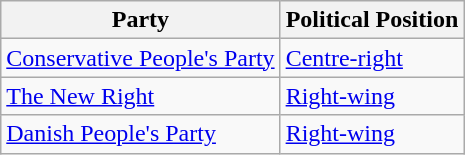<table class="wikitable mw-collapsible">
<tr>
<th>Party</th>
<th>Political Position</th>
</tr>
<tr>
<td><a href='#'>Conservative People's Party</a></td>
<td><a href='#'>Centre-right</a></td>
</tr>
<tr>
<td><a href='#'>The New Right</a></td>
<td><a href='#'>Right-wing</a></td>
</tr>
<tr>
<td><a href='#'>Danish People's Party</a></td>
<td><a href='#'>Right-wing</a></td>
</tr>
</table>
